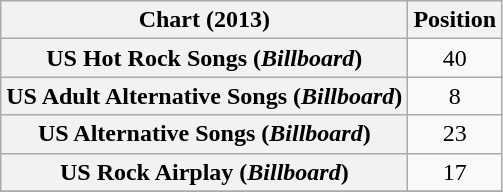<table class="wikitable plainrowheaders sortable">
<tr>
<th>Chart (2013)</th>
<th>Position</th>
</tr>
<tr>
<th scope="row">US Hot Rock Songs (<em>Billboard</em>)</th>
<td style="text-align:center;">40</td>
</tr>
<tr>
<th scope="row">US Adult Alternative Songs (<em>Billboard</em>)</th>
<td style="text-align:center;">8</td>
</tr>
<tr>
<th scope="row">US Alternative Songs (<em>Billboard</em>)</th>
<td style="text-align:center;">23</td>
</tr>
<tr>
<th scope="row">US Rock Airplay (<em>Billboard</em>)</th>
<td style="text-align:center;">17</td>
</tr>
<tr>
</tr>
</table>
